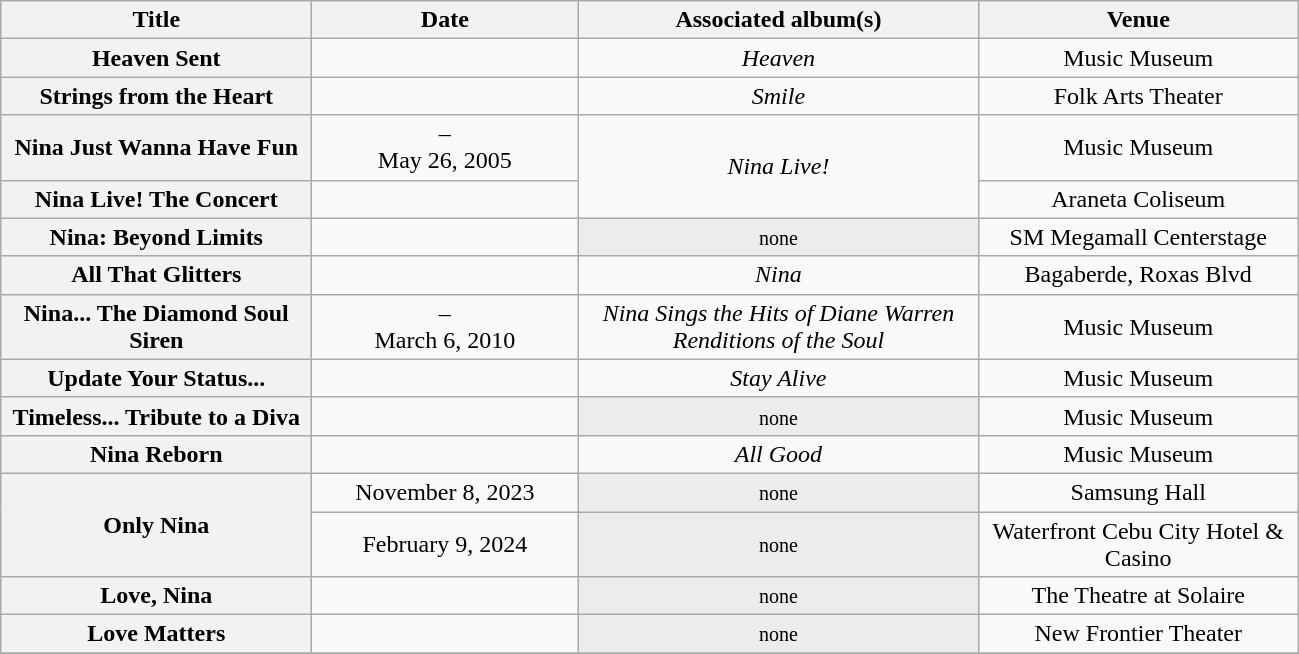<table class="wikitable sortable plainrowheaders" style="text-align:center;">
<tr>
<th scope="col" width="200">Title</th>
<th scope="col" width="170">Date</th>
<th scope="col" width="260">Associated album(s)</th>
<th scope="col" width="205" class="unsortable">Venue</th>
</tr>
<tr>
<th scope="row">Heaven Sent</th>
<td></td>
<td><em>Heaven</em></td>
<td>Music Museum</td>
</tr>
<tr>
<th scope="row">Strings from the Heart</th>
<td></td>
<td><em>Smile</em></td>
<td>Folk Arts Theater</td>
</tr>
<tr>
<th scope="row">Nina Just Wanna Have Fun</th>
<td> –<br>May 26, 2005</td>
<td rowspan="2"><em>Nina Live!</em></td>
<td>Music Museum</td>
</tr>
<tr>
<th scope="row">Nina Live! The Concert</th>
<td></td>
<td>Araneta Coliseum</td>
</tr>
<tr>
<th scope="row">Nina: Beyond Limits</th>
<td></td>
<td style="background:#ECECEC;"><small>none</small></td>
<td>SM Megamall Centerstage</td>
</tr>
<tr>
<th scope="row">All That Glitters</th>
<td></td>
<td><em>Nina</em></td>
<td>Bagaberde, Roxas Blvd</td>
</tr>
<tr>
<th scope="row">Nina... The Diamond Soul Siren</th>
<td> –<br>March 6, 2010</td>
<td><em>Nina Sings the Hits of Diane Warren</em><br><em>Renditions of the Soul</em></td>
<td>Music Museum</td>
</tr>
<tr>
<th scope="row">Update Your Status...</th>
<td></td>
<td><em>Stay Alive</em></td>
<td>Music Museum</td>
</tr>
<tr>
<th scope="row">Timeless... Tribute to a Diva</th>
<td></td>
<td style="background:#ECECEC;"><small>none</small></td>
<td>Music Museum</td>
</tr>
<tr>
<th scope="row">Nina Reborn</th>
<td></td>
<td><em>All Good</em></td>
<td>Music Museum</td>
</tr>
<tr>
<th scope="row" rowspan="2">Only Nina</th>
<td>November 8, 2023</td>
<td style="background:#ECECEC;"><small>none</small></td>
<td>Samsung Hall</td>
</tr>
<tr>
<td>February 9, 2024</td>
<td style="background:#ECECEC;"><small>none</small></td>
<td>Waterfront Cebu City Hotel & Casino</td>
</tr>
<tr>
<th scope="row">Love, Nina</th>
<td></td>
<td style="background:#ECECEC;"><small>none</small></td>
<td>The Theatre at Solaire</td>
</tr>
<tr>
<th scope="row">Love Matters</th>
<td></td>
<td style="background:#ECECEC;"><small>none</small></td>
<td>New Frontier Theater</td>
</tr>
<tr>
</tr>
</table>
